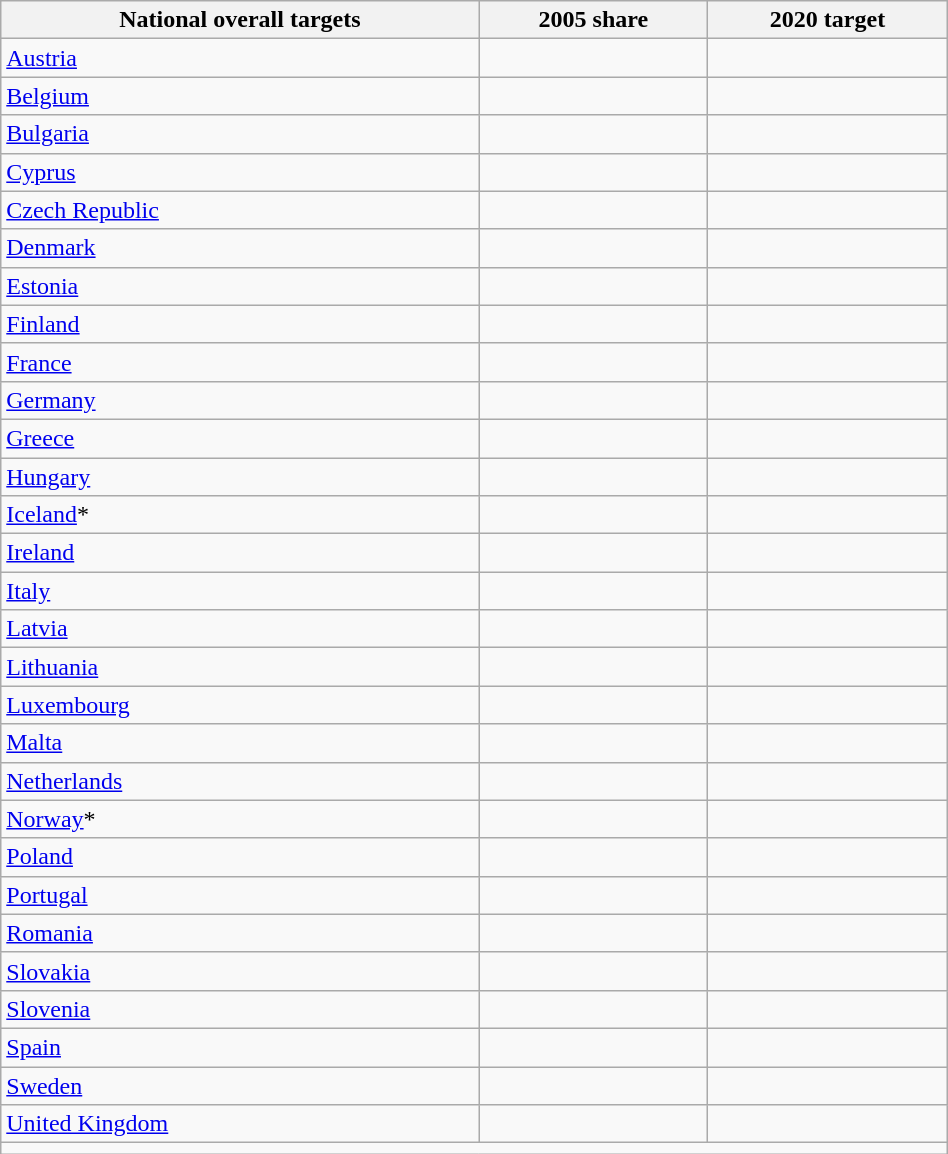<table class="wikitable sortable" width="50%">
<tr class="hintergrundfarbe5" valign="top">
<th>National overall targets</th>
<th>2005 share</th>
<th>2020 target</th>
</tr>
<tr>
<td><a href='#'>Austria</a></td>
<td align="right"></td>
<td align="right"></td>
</tr>
<tr>
<td><a href='#'>Belgium</a></td>
<td align="right"></td>
<td align="right"></td>
</tr>
<tr>
<td><a href='#'>Bulgaria</a></td>
<td align="right"></td>
<td align="right"></td>
</tr>
<tr>
<td><a href='#'>Cyprus</a></td>
<td align="right"></td>
<td align="right"></td>
</tr>
<tr>
<td><a href='#'>Czech Republic</a></td>
<td align="right"></td>
<td align="right"></td>
</tr>
<tr>
<td><a href='#'>Denmark</a></td>
<td align="right"></td>
<td align="right"></td>
</tr>
<tr>
<td><a href='#'>Estonia</a></td>
<td align="right"></td>
<td align="right"></td>
</tr>
<tr>
<td><a href='#'>Finland</a></td>
<td align="right"></td>
<td align="right"></td>
</tr>
<tr>
<td><a href='#'>France</a></td>
<td align="right"></td>
<td align="right"></td>
</tr>
<tr>
<td><a href='#'>Germany</a></td>
<td align="right"></td>
<td align="right"></td>
</tr>
<tr>
<td><a href='#'>Greece</a></td>
<td align="right"></td>
<td align="right"></td>
</tr>
<tr>
<td><a href='#'>Hungary</a></td>
<td align="right"></td>
<td align="right"></td>
</tr>
<tr>
<td><a href='#'>Iceland</a>*</td>
<td align="right"></td>
<td align="right"></td>
</tr>
<tr>
<td><a href='#'>Ireland</a></td>
<td align="right"></td>
<td align="right"></td>
</tr>
<tr>
<td><a href='#'>Italy</a></td>
<td align="right"></td>
<td align="right"></td>
</tr>
<tr>
<td><a href='#'>Latvia</a></td>
<td align="right"></td>
<td align="right"></td>
</tr>
<tr>
<td><a href='#'>Lithuania</a></td>
<td align="right"></td>
<td align="right"></td>
</tr>
<tr>
<td><a href='#'>Luxembourg</a></td>
<td align="right"></td>
<td align="right"></td>
</tr>
<tr>
<td><a href='#'>Malta</a></td>
<td align="right"></td>
<td align="right"></td>
</tr>
<tr>
<td><a href='#'>Netherlands</a></td>
<td align="right"></td>
<td align="right"></td>
</tr>
<tr>
<td><a href='#'>Norway</a>*</td>
<td align="right"></td>
<td align="right"></td>
</tr>
<tr>
<td><a href='#'>Poland</a></td>
<td align="right"></td>
<td align="right"></td>
</tr>
<tr>
<td><a href='#'>Portugal</a></td>
<td align="right"></td>
<td align="right"></td>
</tr>
<tr>
<td><a href='#'>Romania</a></td>
<td align="right"></td>
<td align="right"></td>
</tr>
<tr>
<td><a href='#'>Slovakia</a></td>
<td align="right"></td>
<td align="right"></td>
</tr>
<tr>
<td><a href='#'>Slovenia</a></td>
<td align="right"></td>
<td align="right"></td>
</tr>
<tr>
<td><a href='#'>Spain</a></td>
<td align="right"></td>
<td align="right"></td>
</tr>
<tr>
<td><a href='#'>Sweden</a></td>
<td align="right"></td>
<td align="right"></td>
</tr>
<tr>
<td><a href='#'>United Kingdom</a></td>
<td align="right"></td>
<td align="right"></td>
</tr>
<tr class="sortbottom">
<td colspan="3" align="left"></td>
</tr>
</table>
